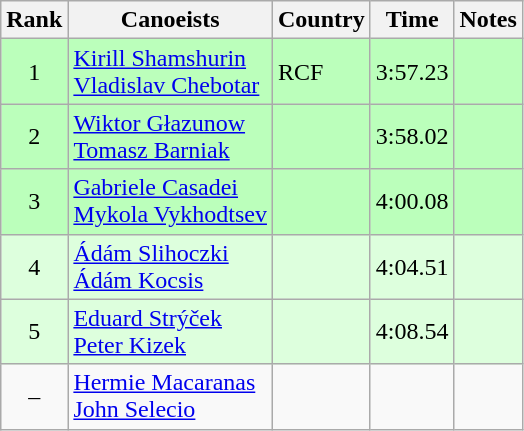<table class="wikitable" style="text-align:center">
<tr>
<th>Rank</th>
<th>Canoeists</th>
<th>Country</th>
<th>Time</th>
<th>Notes</th>
</tr>
<tr bgcolor=bbffbb>
<td>1</td>
<td align="left"><a href='#'>Kirill Shamshurin</a><br><a href='#'>Vladislav Chebotar</a></td>
<td align="left"> RCF</td>
<td>3:57.23</td>
<td></td>
</tr>
<tr bgcolor=bbffbb>
<td>2</td>
<td align="left"><a href='#'>Wiktor Głazunow</a><br><a href='#'>Tomasz Barniak</a></td>
<td align="left"></td>
<td>3:58.02</td>
<td></td>
</tr>
<tr bgcolor=bbffbb>
<td>3</td>
<td align="left"><a href='#'>Gabriele Casadei</a><br><a href='#'>Mykola Vykhodtsev</a></td>
<td align="left"></td>
<td>4:00.08</td>
<td></td>
</tr>
<tr bgcolor=ddffdd>
<td>4</td>
<td align="left"><a href='#'>Ádám Slihoczki</a><br><a href='#'>Ádám Kocsis</a></td>
<td align="left"></td>
<td>4:04.51</td>
<td></td>
</tr>
<tr bgcolor=ddffdd>
<td>5</td>
<td align="left"><a href='#'>Eduard Strýček</a><br><a href='#'>Peter Kizek</a></td>
<td align="left"></td>
<td>4:08.54</td>
<td></td>
</tr>
<tr>
<td>–</td>
<td align="left"><a href='#'>Hermie Macaranas</a><br><a href='#'>John Selecio</a></td>
<td align="left"></td>
<td></td>
<td></td>
</tr>
</table>
